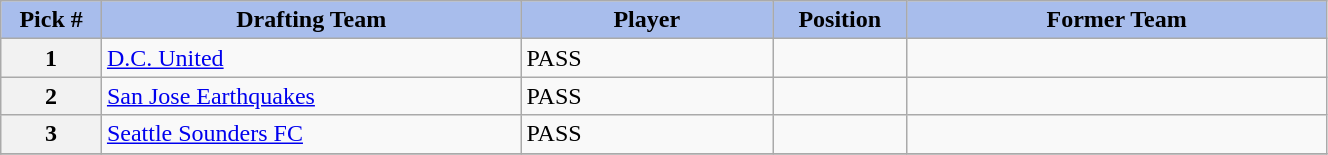<table class="wikitable sortable" style="width: 70%">
<tr>
<th style="background:#A8BDEC;" width=6%>Pick #</th>
<th width=25% style="background:#A8BDEC;">Drafting Team</th>
<th width=15% style="background:#A8BDEC;">Player</th>
<th width=8% style="background:#A8BDEC;">Position</th>
<th width=25% style="background:#A8BDEC;">Former Team</th>
</tr>
<tr>
<th>1</th>
<td><a href='#'>D.C. United</a></td>
<td>PASS</td>
<td></td>
<td></td>
</tr>
<tr>
<th>2</th>
<td><a href='#'>San Jose Earthquakes</a></td>
<td>PASS</td>
<td></td>
<td></td>
</tr>
<tr>
<th>3</th>
<td><a href='#'>Seattle Sounders FC</a></td>
<td>PASS</td>
<td></td>
<td></td>
</tr>
<tr>
</tr>
</table>
